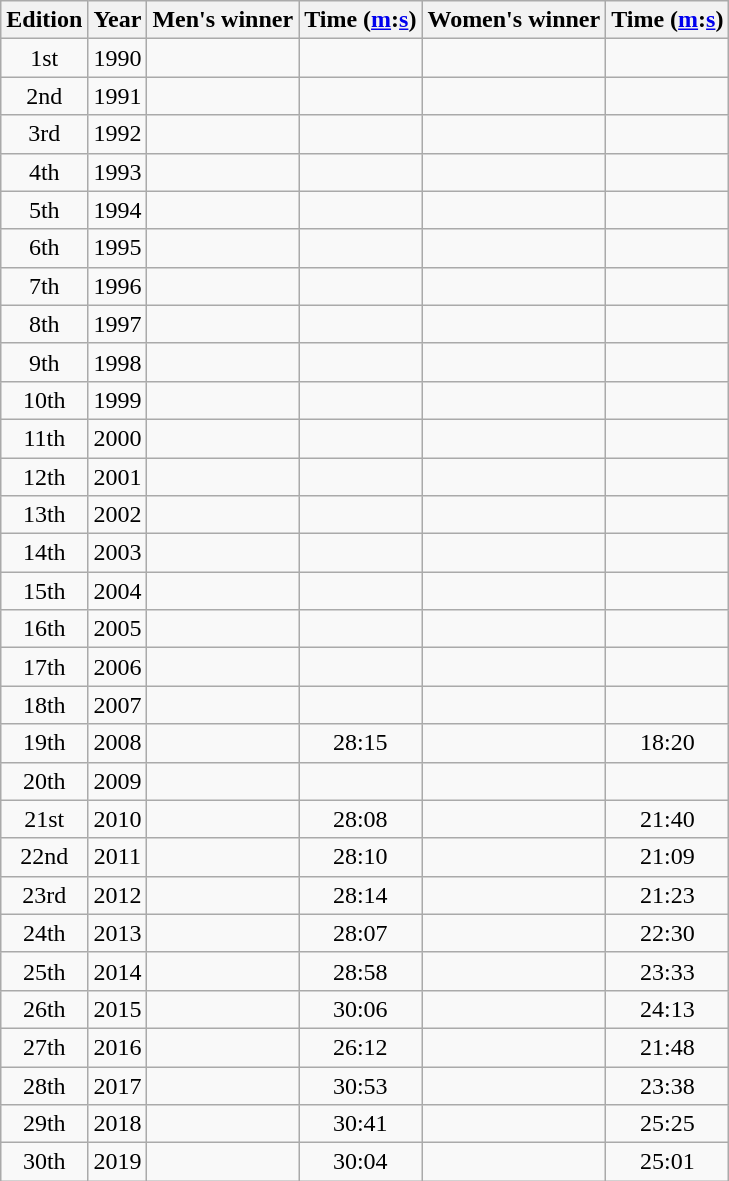<table class="wikitable" style="text-align:center">
<tr>
<th>Edition</th>
<th>Year</th>
<th>Men's winner</th>
<th>Time (<a href='#'>m</a>:<a href='#'>s</a>)</th>
<th>Women's winner</th>
<th>Time (<a href='#'>m</a>:<a href='#'>s</a>)</th>
</tr>
<tr>
<td>1st</td>
<td>1990</td>
<td align=left></td>
<td></td>
<td align=left></td>
<td></td>
</tr>
<tr>
<td>2nd</td>
<td>1991</td>
<td align=left></td>
<td></td>
<td align=left></td>
<td></td>
</tr>
<tr>
<td>3rd</td>
<td>1992</td>
<td align=left></td>
<td></td>
<td align=left></td>
<td></td>
</tr>
<tr>
<td>4th</td>
<td>1993</td>
<td align=left></td>
<td></td>
<td align=left></td>
<td></td>
</tr>
<tr>
<td>5th</td>
<td>1994</td>
<td align=left></td>
<td></td>
<td align=left></td>
<td></td>
</tr>
<tr>
<td>6th</td>
<td>1995</td>
<td align=left></td>
<td></td>
<td align=left></td>
<td></td>
</tr>
<tr>
<td>7th</td>
<td>1996</td>
<td align=left></td>
<td></td>
<td align=left></td>
<td></td>
</tr>
<tr>
<td>8th</td>
<td>1997</td>
<td align=left></td>
<td></td>
<td align=left></td>
<td></td>
</tr>
<tr>
<td>9th</td>
<td>1998</td>
<td align=left></td>
<td></td>
<td align=left></td>
<td></td>
</tr>
<tr>
<td>10th</td>
<td>1999</td>
<td align=left></td>
<td></td>
<td align=left></td>
<td></td>
</tr>
<tr>
<td>11th</td>
<td>2000</td>
<td align=left></td>
<td></td>
<td align=left></td>
<td></td>
</tr>
<tr>
<td>12th</td>
<td>2001</td>
<td align=left></td>
<td></td>
<td align=left></td>
<td></td>
</tr>
<tr>
<td>13th</td>
<td>2002</td>
<td align=left></td>
<td></td>
<td align=left></td>
<td></td>
</tr>
<tr>
<td>14th</td>
<td>2003</td>
<td align=left></td>
<td></td>
<td align=left></td>
<td></td>
</tr>
<tr>
<td>15th</td>
<td>2004</td>
<td align=left></td>
<td></td>
<td align=left></td>
<td></td>
</tr>
<tr>
<td>16th</td>
<td>2005</td>
<td align=left></td>
<td></td>
<td align=left></td>
<td></td>
</tr>
<tr>
<td>17th</td>
<td>2006</td>
<td align=left></td>
<td></td>
<td align=left></td>
<td></td>
</tr>
<tr>
<td>18th</td>
<td>2007</td>
<td align=left></td>
<td></td>
<td align=left></td>
<td></td>
</tr>
<tr>
<td>19th</td>
<td>2008</td>
<td align=left></td>
<td>28:15</td>
<td align=left></td>
<td>18:20</td>
</tr>
<tr>
<td>20th</td>
<td>2009</td>
<td align=left></td>
<td></td>
<td align=left></td>
<td></td>
</tr>
<tr>
<td>21st</td>
<td>2010</td>
<td align=left></td>
<td>28:08</td>
<td align=left></td>
<td>21:40</td>
</tr>
<tr>
<td>22nd</td>
<td>2011</td>
<td align=left></td>
<td>28:10</td>
<td align=left></td>
<td>21:09</td>
</tr>
<tr>
<td>23rd</td>
<td>2012</td>
<td align=left></td>
<td>28:14</td>
<td align=left></td>
<td>21:23</td>
</tr>
<tr>
<td>24th</td>
<td>2013</td>
<td align=left></td>
<td>28:07</td>
<td align=left></td>
<td>22:30</td>
</tr>
<tr>
<td>25th</td>
<td>2014</td>
<td align=left></td>
<td>28:58</td>
<td align=left></td>
<td>23:33</td>
</tr>
<tr>
<td>26th</td>
<td>2015</td>
<td align=left></td>
<td>30:06</td>
<td align=left></td>
<td>24:13</td>
</tr>
<tr>
<td>27th</td>
<td>2016</td>
<td align=left></td>
<td>26:12</td>
<td align=left></td>
<td>21:48</td>
</tr>
<tr>
<td>28th</td>
<td>2017</td>
<td align=left></td>
<td>30:53</td>
<td align=left></td>
<td>23:38</td>
</tr>
<tr>
<td>29th</td>
<td>2018</td>
<td align=left></td>
<td>30:41</td>
<td align=left></td>
<td>25:25</td>
</tr>
<tr>
<td>30th</td>
<td>2019</td>
<td align=left></td>
<td>30:04</td>
<td align=left></td>
<td>25:01</td>
</tr>
</table>
